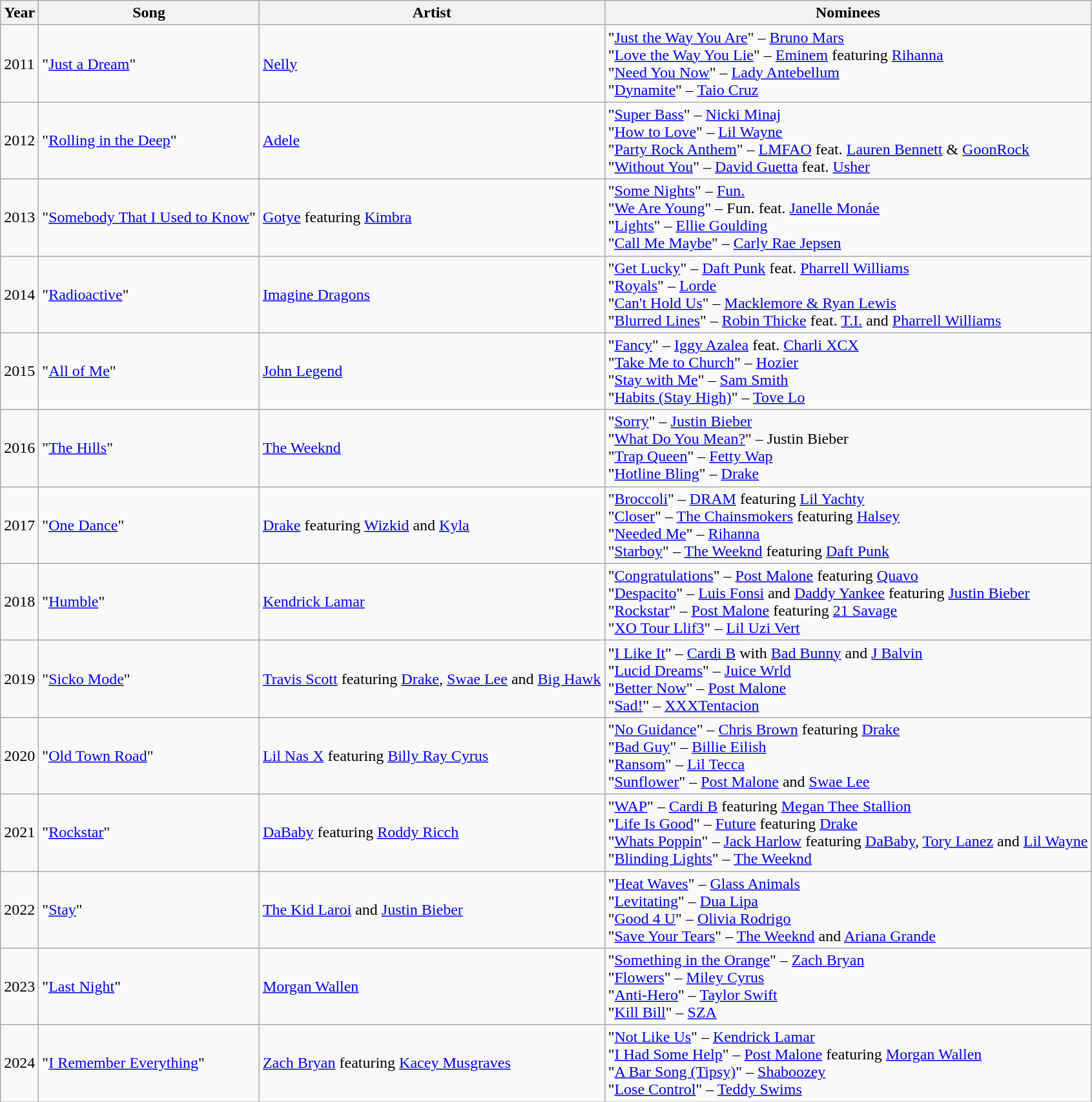<table class="wikitable">
<tr>
<th>Year</th>
<th>Song</th>
<th>Artist</th>
<th>Nominees</th>
</tr>
<tr>
<td>2011</td>
<td>"<a href='#'>Just a Dream</a>"</td>
<td><a href='#'>Nelly</a></td>
<td>"<a href='#'>Just the Way You Are</a>" – <a href='#'>Bruno Mars</a><br>"<a href='#'>Love the Way You Lie</a>" – <a href='#'>Eminem</a> featuring <a href='#'>Rihanna</a><br>"<a href='#'>Need You Now</a>" – <a href='#'>Lady Antebellum</a><br>"<a href='#'>Dynamite</a>" – <a href='#'>Taio Cruz</a></td>
</tr>
<tr>
<td>2012</td>
<td>"<a href='#'>Rolling in the Deep</a>"</td>
<td><a href='#'>Adele</a></td>
<td>"<a href='#'>Super Bass</a>" – <a href='#'>Nicki Minaj</a><br>"<a href='#'>How to Love</a>" – <a href='#'>Lil Wayne</a><br>"<a href='#'>Party Rock Anthem</a>" – <a href='#'>LMFAO</a> feat. <a href='#'>Lauren Bennett</a> & <a href='#'>GoonRock</a><br>"<a href='#'>Without You</a>" – <a href='#'>David Guetta</a> feat. <a href='#'>Usher</a></td>
</tr>
<tr>
<td>2013</td>
<td>"<a href='#'>Somebody That I Used to Know</a>"</td>
<td><a href='#'>Gotye</a> featuring <a href='#'>Kimbra</a></td>
<td>"<a href='#'>Some Nights</a>" – <a href='#'>Fun.</a><br>"<a href='#'>We Are Young</a>" – Fun. feat. <a href='#'>Janelle Monáe</a><br>"<a href='#'>Lights</a>" – <a href='#'>Ellie Goulding</a><br>"<a href='#'>Call Me Maybe</a>" – <a href='#'>Carly Rae Jepsen</a></td>
</tr>
<tr>
<td>2014</td>
<td>"<a href='#'>Radioactive</a>"</td>
<td><a href='#'>Imagine Dragons</a></td>
<td>"<a href='#'>Get Lucky</a>" – <a href='#'>Daft Punk</a> feat. <a href='#'>Pharrell Williams</a><br>"<a href='#'>Royals</a>" – <a href='#'>Lorde</a><br>"<a href='#'>Can't Hold Us</a>" – <a href='#'>Macklemore & Ryan Lewis</a><br>"<a href='#'>Blurred Lines</a>" – <a href='#'>Robin Thicke</a> feat. <a href='#'>T.I.</a> and <a href='#'>Pharrell Williams</a></td>
</tr>
<tr>
<td>2015</td>
<td>"<a href='#'>All of Me</a>"</td>
<td><a href='#'>John Legend</a></td>
<td>"<a href='#'>Fancy</a>" – <a href='#'>Iggy Azalea</a> feat. <a href='#'>Charli XCX</a><br>"<a href='#'>Take Me to Church</a>" – <a href='#'>Hozier</a><br>"<a href='#'>Stay with Me</a>" – <a href='#'>Sam Smith</a><br>"<a href='#'>Habits (Stay High)</a>" – <a href='#'>Tove Lo</a></td>
</tr>
<tr>
<td>2016</td>
<td>"<a href='#'>The Hills</a>"</td>
<td><a href='#'>The Weeknd</a></td>
<td>"<a href='#'>Sorry</a>" – <a href='#'>Justin Bieber</a><br>"<a href='#'>What Do You Mean?</a>" – Justin Bieber<br>"<a href='#'>Trap Queen</a>" – <a href='#'>Fetty Wap</a><br>"<a href='#'>Hotline Bling</a>" – <a href='#'>Drake</a></td>
</tr>
<tr>
<td>2017</td>
<td>"<a href='#'>One Dance</a>"</td>
<td><a href='#'>Drake</a> featuring <a href='#'>Wizkid</a> and <a href='#'>Kyla</a></td>
<td>"<a href='#'>Broccoli</a>" – <a href='#'>DRAM</a> featuring <a href='#'>Lil Yachty</a><br>"<a href='#'>Closer</a>" – <a href='#'>The Chainsmokers</a> featuring <a href='#'>Halsey</a><br>"<a href='#'>Needed Me</a>" – <a href='#'>Rihanna</a><br>"<a href='#'>Starboy</a>" – <a href='#'>The Weeknd</a> featuring <a href='#'>Daft Punk</a></td>
</tr>
<tr>
<td>2018</td>
<td>"<a href='#'>Humble</a>"</td>
<td><a href='#'>Kendrick Lamar</a></td>
<td>"<a href='#'>Congratulations</a>" – <a href='#'>Post Malone</a> featuring <a href='#'>Quavo</a><br>"<a href='#'>Despacito</a>" – <a href='#'>Luis Fonsi</a> and <a href='#'>Daddy Yankee</a> featuring <a href='#'>Justin Bieber</a><br>"<a href='#'>Rockstar</a>" – <a href='#'>Post Malone</a> featuring <a href='#'>21 Savage</a><br>"<a href='#'>XO Tour Llif3</a>" – <a href='#'>Lil Uzi Vert</a></td>
</tr>
<tr>
<td>2019</td>
<td>"<a href='#'>Sicko Mode</a>"</td>
<td><a href='#'>Travis Scott</a> featuring <a href='#'>Drake</a>, <a href='#'>Swae Lee</a> and <a href='#'>Big Hawk</a></td>
<td>"<a href='#'>I Like It</a>" – <a href='#'>Cardi B</a> with <a href='#'>Bad Bunny</a> and <a href='#'>J Balvin</a><br>"<a href='#'>Lucid Dreams</a>" – <a href='#'>Juice Wrld</a><br>"<a href='#'>Better Now</a>" – <a href='#'>Post Malone</a><br>"<a href='#'>Sad!</a>" – <a href='#'>XXXTentacion</a></td>
</tr>
<tr>
<td>2020</td>
<td>"<a href='#'>Old Town Road</a>"</td>
<td><a href='#'>Lil Nas X</a> featuring <a href='#'>Billy Ray Cyrus</a></td>
<td>"<a href='#'>No Guidance</a>" – <a href='#'>Chris Brown</a> featuring <a href='#'>Drake</a><br>"<a href='#'>Bad Guy</a>" – <a href='#'>Billie Eilish</a><br>"<a href='#'>Ransom</a>" – <a href='#'>Lil Tecca</a><br>"<a href='#'>Sunflower</a>" – <a href='#'>Post Malone</a> and <a href='#'>Swae Lee</a></td>
</tr>
<tr>
<td>2021</td>
<td>"<a href='#'>Rockstar</a>"</td>
<td><a href='#'>DaBaby</a> featuring <a href='#'>Roddy Ricch</a></td>
<td>"<a href='#'>WAP</a>" – <a href='#'>Cardi B</a> featuring <a href='#'>Megan Thee Stallion</a><br>"<a href='#'>Life Is Good</a>" – <a href='#'>Future</a> featuring <a href='#'>Drake</a><br>"<a href='#'>Whats Poppin</a>" – <a href='#'>Jack Harlow</a> featuring <a href='#'>DaBaby</a>, <a href='#'>Tory Lanez</a> and <a href='#'>Lil Wayne</a><br>"<a href='#'>Blinding Lights</a>" – <a href='#'>The Weeknd</a></td>
</tr>
<tr>
<td>2022</td>
<td>"<a href='#'>Stay</a>"</td>
<td><a href='#'>The Kid Laroi</a> and <a href='#'>Justin Bieber</a></td>
<td>"<a href='#'>Heat Waves</a>" – <a href='#'>Glass Animals</a><br>"<a href='#'>Levitating</a>" – <a href='#'>Dua Lipa</a><br>"<a href='#'>Good 4 U</a>" – <a href='#'>Olivia Rodrigo</a><br>"<a href='#'>Save Your Tears</a>" – <a href='#'>The Weeknd</a> and <a href='#'>Ariana Grande</a></td>
</tr>
<tr>
<td>2023</td>
<td>"<a href='#'>Last Night</a>"</td>
<td><a href='#'>Morgan Wallen</a></td>
<td>"<a href='#'>Something in the Orange</a>" – <a href='#'>Zach Bryan</a><br>"<a href='#'>Flowers</a>" – <a href='#'>Miley Cyrus</a><br>"<a href='#'>Anti-Hero</a>" – <a href='#'>Taylor Swift</a><br>"<a href='#'>Kill Bill</a>" – <a href='#'>SZA</a></td>
</tr>
<tr>
<td>2024</td>
<td>"<a href='#'>I Remember Everything</a>"</td>
<td><a href='#'>Zach Bryan</a> featuring <a href='#'>Kacey Musgraves</a></td>
<td>"<a href='#'>Not Like Us</a>" – <a href='#'>Kendrick Lamar</a><br>"<a href='#'>I Had Some Help</a>" – <a href='#'>Post Malone</a> featuring <a href='#'>Morgan Wallen</a><br>"<a href='#'>A Bar Song (Tipsy)</a>" – <a href='#'>Shaboozey</a><br>"<a href='#'>Lose Control</a>" – <a href='#'>Teddy Swims</a></td>
</tr>
</table>
